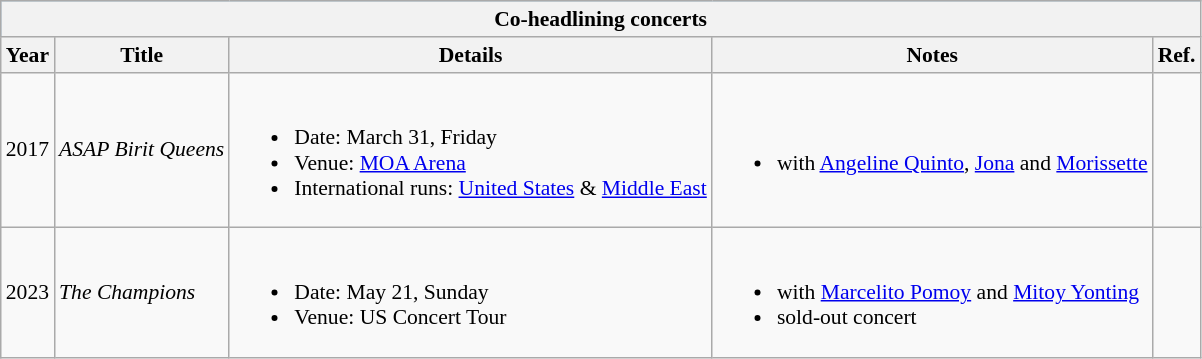<table class="wikitable sortable" style="font-size:90%;">
<tr style="background:#75b2dd; text-align:center;">
<th colspan="5">Co-headlining concerts</th>
</tr>
<tr>
<th>Year</th>
<th>Title</th>
<th>Details</th>
<th>Notes</th>
<th>Ref.</th>
</tr>
<tr>
<td>2017</td>
<td><em>ASAP Birit Queens</em></td>
<td><br><ul><li>Date: March 31, Friday</li><li>Venue: <a href='#'>MOA Arena</a></li><li>International runs: <a href='#'>United States</a> & <a href='#'>Middle East</a></li></ul></td>
<td><br><ul><li>with <a href='#'>Angeline Quinto</a>, <a href='#'>Jona</a> and <a href='#'>Morissette</a></li></ul></td>
<td></td>
</tr>
<tr>
<td>2023</td>
<td><em>The Champions</em></td>
<td><br><ul><li>Date: May 21, Sunday</li><li>Venue: US Concert Tour</li></ul></td>
<td><br><ul><li>with <a href='#'>Marcelito Pomoy</a> and <a href='#'>Mitoy Yonting</a></li><li>sold-out concert</li></ul></td>
<td></td>
</tr>
</table>
